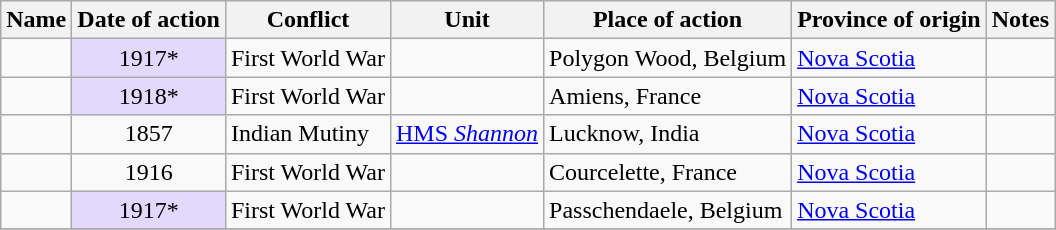<table class="wikitable sortable">
<tr>
<th scope="col">Name</th>
<th scope="col">Date of action</th>
<th scope="col">Conflict</th>
<th scope="col">Unit</th>
<th scope="col">Place of action</th>
<th scope="col">Province of origin</th>
<th scope="col" class="unsortable">Notes</th>
</tr>
<tr>
<td scope="row"></td>
<td style="background:#e3d9ff; text-align:center;">1917*</td>
<td>First World War</td>
<td></td>
<td>Polygon Wood, Belgium</td>
<td><a href='#'>Nova Scotia</a></td>
<td></td>
</tr>
<tr>
<td scope="row"></td>
<td style="background:#e3d9ff; text-align:center;">1918*</td>
<td>First World War</td>
<td></td>
<td>Amiens, France</td>
<td><a href='#'>Nova Scotia</a></td>
<td></td>
</tr>
<tr>
<td scope="row"></td>
<td style="text-align:center;">1857</td>
<td>Indian Mutiny</td>
<td><a href='#'>HMS <em>Shannon</em></a></td>
<td>Lucknow, India</td>
<td><a href='#'>Nova Scotia</a></td>
<td></td>
</tr>
<tr>
<td scope="row"></td>
<td style="text-align:center;">1916</td>
<td>First World War</td>
<td></td>
<td>Courcelette, France</td>
<td><a href='#'>Nova Scotia</a></td>
<td></td>
</tr>
<tr>
<td scope="row"></td>
<td style="background:#e3d9ff; text-align:center;">1917*</td>
<td>First World War</td>
<td></td>
<td>Passchendaele, Belgium</td>
<td><a href='#'>Nova Scotia</a></td>
<td></td>
</tr>
<tr>
</tr>
</table>
